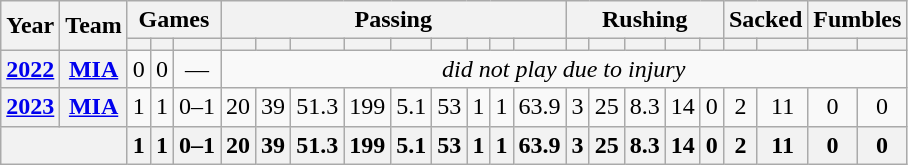<table class="wikitable" style="text-align:center;">
<tr>
<th rowspan="2">Year</th>
<th rowspan="2">Team</th>
<th colspan="3">Games</th>
<th colspan="9">Passing</th>
<th colspan="5">Rushing</th>
<th colspan="2">Sacked</th>
<th colspan="2">Fumbles</th>
</tr>
<tr>
<th></th>
<th></th>
<th></th>
<th></th>
<th></th>
<th></th>
<th></th>
<th></th>
<th></th>
<th></th>
<th></th>
<th></th>
<th></th>
<th></th>
<th></th>
<th></th>
<th></th>
<th></th>
<th></th>
<th></th>
<th></th>
</tr>
<tr>
<th><a href='#'>2022</a></th>
<th><a href='#'>MIA</a></th>
<td>0</td>
<td>0</td>
<td>—</td>
<td colspan="18"><em>did not play due to injury</em></td>
</tr>
<tr>
<th><a href='#'>2023</a></th>
<th><a href='#'>MIA</a></th>
<td>1</td>
<td>1</td>
<td>0–1</td>
<td>20</td>
<td>39</td>
<td>51.3</td>
<td>199</td>
<td>5.1</td>
<td>53</td>
<td>1</td>
<td>1</td>
<td>63.9</td>
<td>3</td>
<td>25</td>
<td>8.3</td>
<td>14</td>
<td>0</td>
<td>2</td>
<td>11</td>
<td>0</td>
<td>0</td>
</tr>
<tr>
<th colspan="2"></th>
<th>1</th>
<th>1</th>
<th>0–1</th>
<th>20</th>
<th>39</th>
<th>51.3</th>
<th>199</th>
<th>5.1</th>
<th>53</th>
<th>1</th>
<th>1</th>
<th>63.9</th>
<th>3</th>
<th>25</th>
<th>8.3</th>
<th>14</th>
<th>0</th>
<th>2</th>
<th>11</th>
<th>0</th>
<th>0</th>
</tr>
</table>
